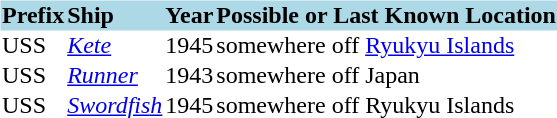<table class="collapsible collapsed" style="text-align: left; margin-bottom: 0;">
<tr>
<th style="width:400px;"><strong></strong></th>
</tr>
<tr>
<td><br><table class="sortable" style="margin-bottom: 0;" cellpadding="1" cellspacing="0">
<tr>
<th style="background:#ADD8E6;"><strong>Prefix</strong></th>
<th style="background:#ADD8E6;"><strong>Ship</strong></th>
<th style="background:#ADD8E6;"><strong>Year</strong></th>
<th style="background:#ADD8E6;" class="unsortable">Possible or Last Known Location</th>
</tr>
<tr>
<td>USS</td>
<td><a href='#'><em>Kete</em></a></td>
<td style="text-align:center;">1945</td>
<td>somewhere off <a href='#'>Ryukyu Islands</a></td>
</tr>
<tr>
<td>USS</td>
<td><a href='#'><em>Runner</em></a></td>
<td style="text-align:center;">1943</td>
<td>somewhere off Japan</td>
</tr>
<tr>
<td>USS</td>
<td><a href='#'><em>Swordfish</em></a></td>
<td style="text-align:center;">1945</td>
<td>somewhere off Ryukyu Islands</td>
</tr>
</table>
</td>
</tr>
</table>
